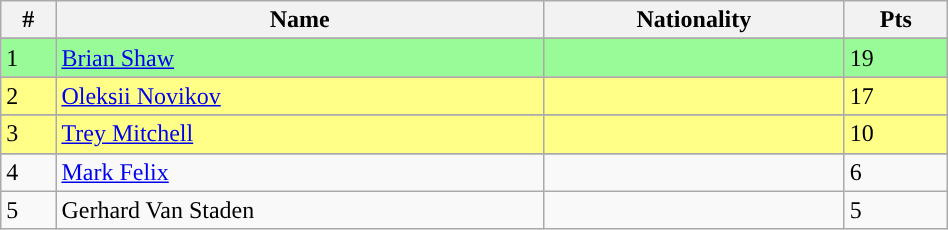<table class="wikitable" style="display: inline-table; width: 50%;">
<tr>
<th>#</th>
<th>Name</th>
<th>Nationality</th>
<th>Pts</th>
</tr>
<tr>
</tr>
<tr style="background:palegreen">
<td>1</td>
<td><a href='#'>Brian Shaw</a></td>
<td></td>
<td>19</td>
</tr>
<tr>
</tr>
<tr style="background:#ff8">
<td>2</td>
<td><a href='#'>Oleksii Novikov</a></td>
<td></td>
<td>17</td>
</tr>
<tr>
</tr>
<tr style="background:#ff8">
<td>3</td>
<td><a href='#'>Trey Mitchell</a></td>
<td></td>
<td>10</td>
</tr>
<tr>
</tr>
<tr style="background:">
<td>4</td>
<td><a href='#'>Mark Felix</a></td>
<td></td>
<td>6</td>
</tr>
<tr>
<td>5</td>
<td>Gerhard Van Staden</td>
<td></td>
<td>5</td>
</tr>
</table>
